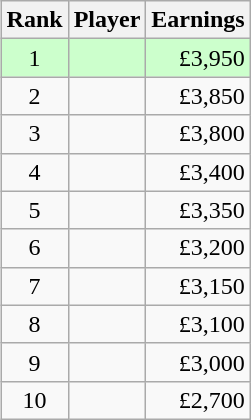<table class="wikitable" style="float:right; text-align:right; margin-left:1em">
<tr>
<th>Rank</th>
<th>Player</th>
<th>Earnings</th>
</tr>
<tr style="background-color:#ccffcc">
<td align=center>1</td>
<td style="text-align:left"><strong><em></em></strong></td>
<td>£3,950</td>
</tr>
<tr>
<td align=center>2</td>
<td style="text-align:left"></td>
<td>£3,850</td>
</tr>
<tr>
<td align=center>3</td>
<td style="text-align:left"></td>
<td>£3,800</td>
</tr>
<tr>
<td align=center>4</td>
<td style="text-align:left"></td>
<td>£3,400</td>
</tr>
<tr>
<td align=center>5</td>
<td style="text-align:left"></td>
<td>£3,350</td>
</tr>
<tr>
<td align=center>6</td>
<td style="text-align:left"></td>
<td>£3,200</td>
</tr>
<tr>
<td align=center>7</td>
<td style="text-align:left"></td>
<td>£3,150</td>
</tr>
<tr>
<td align=center>8</td>
<td style="text-align:left"></td>
<td>£3,100</td>
</tr>
<tr>
<td align=center>9</td>
<td style="text-align:left"></td>
<td>£3,000</td>
</tr>
<tr>
<td align=center>10</td>
<td style="text-align:left"></td>
<td>£2,700</td>
</tr>
</table>
